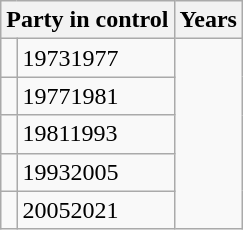<table class="wikitable">
<tr>
<th colspan="2">Party in control</th>
<th>Years</th>
</tr>
<tr>
<td></td>
<td>19731977</td>
</tr>
<tr>
<td></td>
<td>19771981</td>
</tr>
<tr>
<td></td>
<td>19811993</td>
</tr>
<tr>
<td></td>
<td>19932005</td>
</tr>
<tr>
<td></td>
<td>20052021</td>
</tr>
</table>
